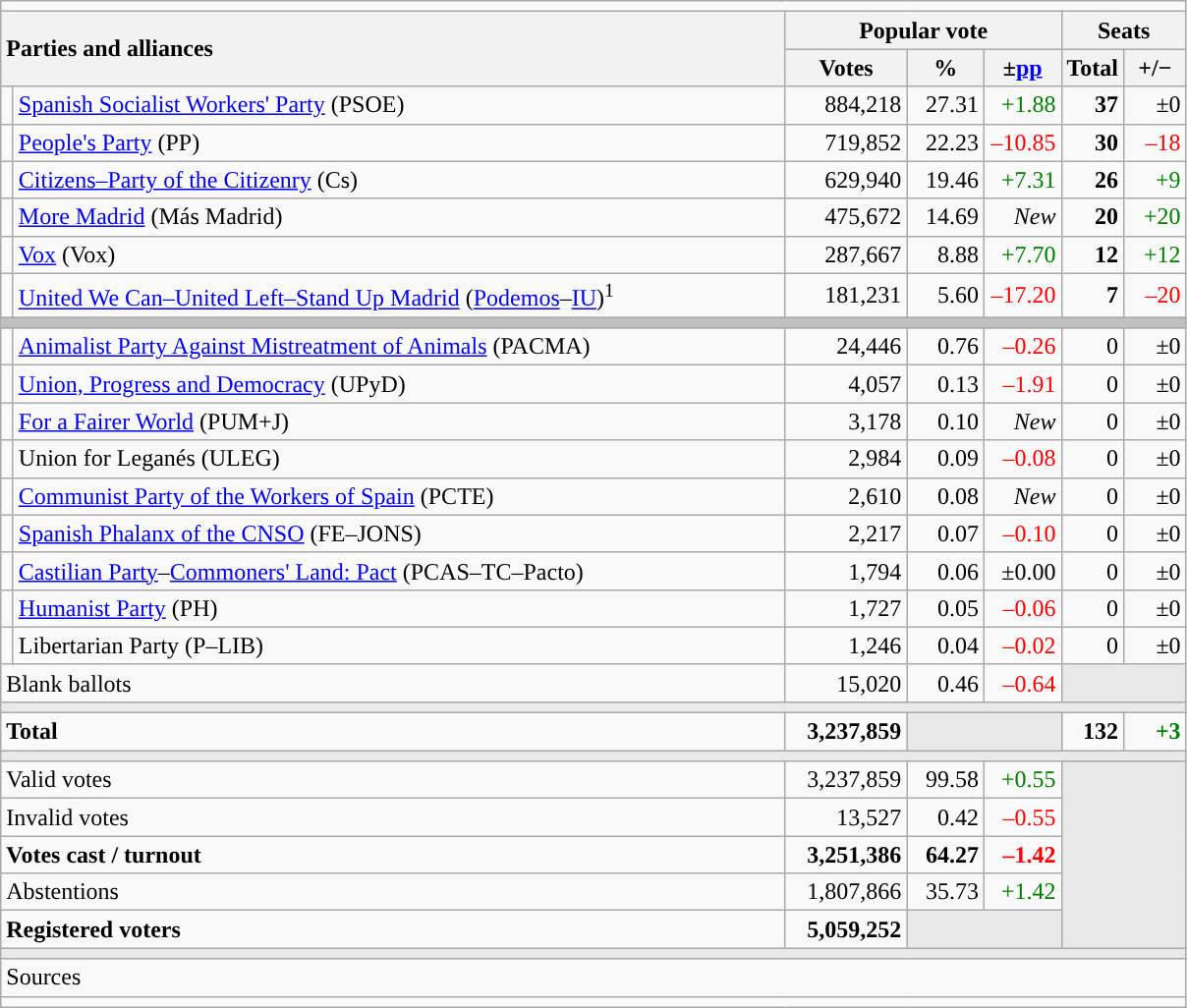<table class="wikitable" style="text-align:right;">
<tr>
<td colspan="7"></td>
</tr>
<tr>
<th style="text-align:left;" rowspan="2" colspan="2" width="525">Parties and alliances</th>
<th colspan="3">Popular vote</th>
<th colspan="2">Seats</th>
</tr>
<tr>
<th width="75">Votes</th>
<th width="45">%</th>
<th width="45">±<a href='#'>pp</a></th>
<th width="35">Total</th>
<th width="35">+/−</th>
</tr>
<tr>
<td width="1" style="color:inherit;background:"></td>
<td align="left"><a href='#'>Spanish Socialist Workers' Party</a> (PSOE)</td>
<td>884,218</td>
<td>27.31</td>
<td style="color:green;">+1.88</td>
<td><strong>37</strong></td>
<td>±0</td>
</tr>
<tr>
<td style="color:inherit;background:"></td>
<td align="left"><a href='#'>People's Party</a> (PP)</td>
<td>719,852</td>
<td>22.23</td>
<td style="color:red;">–10.85</td>
<td><strong>30</strong></td>
<td style="color:red;">–18</td>
</tr>
<tr>
<td style="color:inherit;background:"></td>
<td align="left"><a href='#'>Citizens–Party of the Citizenry</a> (Cs)</td>
<td>629,940</td>
<td>19.46</td>
<td style="color:green;">+7.31</td>
<td><strong>26</strong></td>
<td style="color:green;">+9</td>
</tr>
<tr>
<td style="color:inherit;background:"></td>
<td align="left"><a href='#'>More Madrid</a> (Más Madrid)</td>
<td>475,672</td>
<td>14.69</td>
<td><em>New</em></td>
<td><strong>20</strong></td>
<td style="color:green;">+20</td>
</tr>
<tr>
<td style="color:inherit;background:"></td>
<td align="left"><a href='#'>Vox</a> (Vox)</td>
<td>287,667</td>
<td>8.88</td>
<td style="color:green;">+7.70</td>
<td><strong>12</strong></td>
<td style="color:green;">+12</td>
</tr>
<tr>
<td style="color:inherit;background:"></td>
<td align="left"><a href='#'>United We Can–United Left–Stand Up Madrid</a> (<a href='#'>Podemos</a>–<a href='#'>IU</a>)<sup>1</sup></td>
<td>181,231</td>
<td>5.60</td>
<td style="color:red;">–17.20</td>
<td><strong>7</strong></td>
<td style="color:red;">–20</td>
</tr>
<tr>
<td colspan="7" bgcolor="#C0C0C0"></td>
</tr>
<tr>
<td style="color:inherit;background:"></td>
<td align="left"><a href='#'>Animalist Party Against Mistreatment of Animals</a> (PACMA)</td>
<td>24,446</td>
<td>0.76</td>
<td style="color:red;">–0.26</td>
<td>0</td>
<td>±0</td>
</tr>
<tr>
<td style="color:inherit;background:"></td>
<td align="left"><a href='#'>Union, Progress and Democracy</a> (UPyD)</td>
<td>4,057</td>
<td>0.13</td>
<td style="color:red;">–1.91</td>
<td>0</td>
<td>±0</td>
</tr>
<tr>
<td style="color:inherit;background:"></td>
<td align="left"><a href='#'>For a Fairer World</a> (PUM+J)</td>
<td>3,178</td>
<td>0.10</td>
<td><em>New</em></td>
<td>0</td>
<td>±0</td>
</tr>
<tr>
<td style="color:inherit;background:"></td>
<td align="left">Union for Leganés (ULEG)</td>
<td>2,984</td>
<td>0.09</td>
<td style="color:red;">–0.08</td>
<td>0</td>
<td>±0</td>
</tr>
<tr>
<td style="color:inherit;background:"></td>
<td align="left"><a href='#'>Communist Party of the Workers of Spain</a> (PCTE)</td>
<td>2,610</td>
<td>0.08</td>
<td><em>New</em></td>
<td>0</td>
<td>±0</td>
</tr>
<tr>
<td style="color:inherit;background:"></td>
<td align="left"><a href='#'>Spanish Phalanx of the CNSO</a> (FE–JONS)</td>
<td>2,217</td>
<td>0.07</td>
<td style="color:red;">–0.10</td>
<td>0</td>
<td>±0</td>
</tr>
<tr>
<td style="color:inherit;background:"></td>
<td align="left"><a href='#'>Castilian Party</a>–<a href='#'>Commoners' Land: Pact</a> (PCAS–TC–Pacto)</td>
<td>1,794</td>
<td>0.06</td>
<td>±0.00</td>
<td>0</td>
<td>±0</td>
</tr>
<tr>
<td style="color:inherit;background:"></td>
<td align="left"><a href='#'>Humanist Party</a> (PH)</td>
<td>1,727</td>
<td>0.05</td>
<td style="color:red;">–0.06</td>
<td>0</td>
<td>±0</td>
</tr>
<tr>
<td style="color:inherit;background:"></td>
<td align="left">Libertarian Party (P–LIB)</td>
<td>1,246</td>
<td>0.04</td>
<td style="color:red;">–0.02</td>
<td>0</td>
<td>±0</td>
</tr>
<tr>
<td align="left" colspan="2">Blank ballots</td>
<td>15,020</td>
<td>0.46</td>
<td style="color:red;">–0.64</td>
<td bgcolor="#E9E9E9" colspan="2"></td>
</tr>
<tr>
<td colspan="7" bgcolor="#E9E9E9"></td>
</tr>
<tr style="font-weight:bold;">
<td align="left" colspan="2">Total</td>
<td>3,237,859</td>
<td bgcolor="#E9E9E9" colspan="2"></td>
<td>132</td>
<td style="color:green;">+3</td>
</tr>
<tr>
<td colspan="7" bgcolor="#E9E9E9"></td>
</tr>
<tr>
<td align="left" colspan="2">Valid votes</td>
<td>3,237,859</td>
<td>99.58</td>
<td style="color:green;">+0.55</td>
<td bgcolor="#E9E9E9" colspan="2" rowspan="5"></td>
</tr>
<tr>
<td align="left" colspan="2">Invalid votes</td>
<td>13,527</td>
<td>0.42</td>
<td style="color:red;">–0.55</td>
</tr>
<tr style="font-weight:bold;">
<td align="left" colspan="2">Votes cast / turnout</td>
<td>3,251,386</td>
<td>64.27</td>
<td style="color:red;">–1.42</td>
</tr>
<tr>
<td align="left" colspan="2">Abstentions</td>
<td>1,807,866</td>
<td>35.73</td>
<td style="color:green;">+1.42</td>
</tr>
<tr style="font-weight:bold;">
<td align="left" colspan="2">Registered voters</td>
<td>5,059,252</td>
<td bgcolor="#E9E9E9" colspan="2"></td>
</tr>
<tr>
<td colspan="7" bgcolor="#E9E9E9"></td>
</tr>
<tr>
<td align="left" colspan="7">Sources</td>
</tr>
<tr>
<td colspan="7" style="text-align:left; max-width:790px;"></td>
</tr>
</table>
